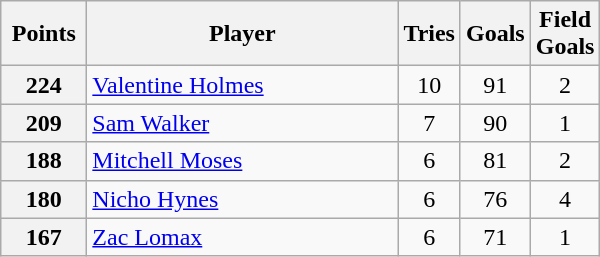<table class="wikitable" style="text-align:left;">
<tr>
<th width=50>Points</th>
<th width=200>Player</th>
<th width=30>Tries</th>
<th width=30>Goals</th>
<th width=30>Field Goals</th>
</tr>
<tr>
<th>224</th>
<td> <a href='#'>Valentine Holmes</a></td>
<td align=center>10</td>
<td align=center>91</td>
<td align=center>2</td>
</tr>
<tr>
<th>209</th>
<td> <a href='#'>Sam Walker</a></td>
<td align=center>7</td>
<td align=center>90</td>
<td align=center>1</td>
</tr>
<tr>
<th>188</th>
<td> <a href='#'>Mitchell Moses</a></td>
<td align=center>6</td>
<td align=center>81</td>
<td align=center>2</td>
</tr>
<tr>
<th>180</th>
<td> <a href='#'>Nicho Hynes</a></td>
<td align=center>6</td>
<td align=center>76</td>
<td align=center>4</td>
</tr>
<tr>
<th>167</th>
<td> <a href='#'>Zac Lomax</a></td>
<td align=center>6</td>
<td align=center>71</td>
<td align=center>1</td>
</tr>
</table>
